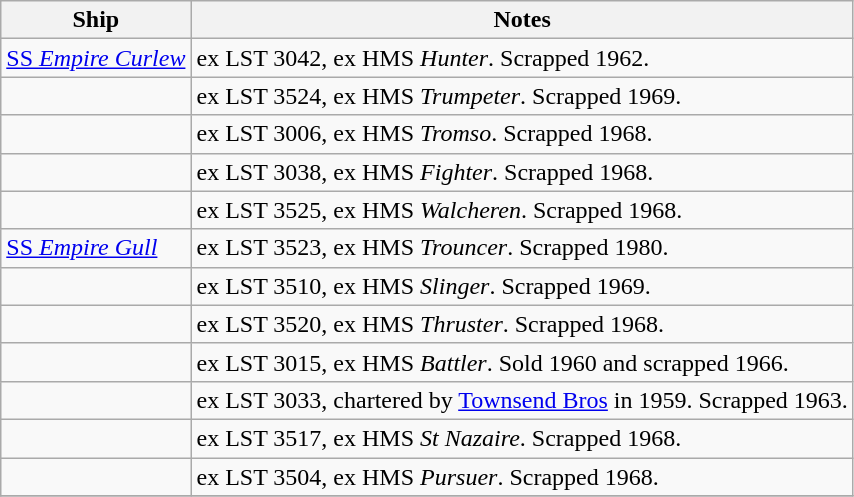<table class="wikitable">
<tr>
<th>Ship</th>
<th>Notes</th>
</tr>
<tr>
<td><a href='#'>SS <em>Empire Curlew</em></a></td>
<td>ex LST 3042, ex HMS <em>Hunter</em>. Scrapped 1962.</td>
</tr>
<tr>
<td></td>
<td>ex LST 3524, ex HMS <em>Trumpeter</em>. Scrapped 1969.</td>
</tr>
<tr>
<td></td>
<td>ex LST 3006, ex HMS <em>Tromso</em>. Scrapped 1968.</td>
</tr>
<tr>
<td></td>
<td>ex LST 3038, ex HMS <em>Fighter</em>. Scrapped 1968.</td>
</tr>
<tr>
<td></td>
<td>ex LST 3525, ex HMS <em>Walcheren</em>. Scrapped 1968.</td>
</tr>
<tr>
<td><a href='#'>SS <em>Empire Gull</em></a></td>
<td>ex LST 3523, ex HMS <em>Trouncer</em>. Scrapped 1980.</td>
</tr>
<tr>
<td></td>
<td>ex LST 3510, ex HMS <em>Slinger</em>. Scrapped 1969.</td>
</tr>
<tr>
<td></td>
<td>ex LST 3520, ex HMS <em>Thruster</em>. Scrapped 1968.</td>
</tr>
<tr>
<td></td>
<td>ex LST 3015, ex HMS <em>Battler</em>. Sold 1960 and scrapped 1966.</td>
</tr>
<tr>
<td></td>
<td>ex LST 3033, chartered by <a href='#'>Townsend Bros</a> in 1959.  Scrapped 1963.</td>
</tr>
<tr>
<td></td>
<td>ex LST 3517, ex HMS <em>St Nazaire</em>. Scrapped 1968.</td>
</tr>
<tr>
<td></td>
<td>ex LST 3504, ex HMS <em>Pursuer</em>. Scrapped 1968.</td>
</tr>
<tr>
</tr>
</table>
